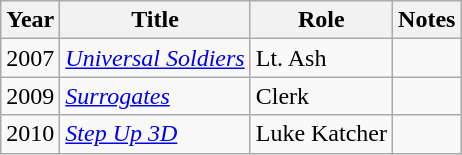<table class="wikitable sortable">
<tr>
<th>Year</th>
<th>Title</th>
<th>Role</th>
<th class="unsortable">Notes</th>
</tr>
<tr>
<td>2007</td>
<td><em><a href='#'>Universal Soldiers</a></em></td>
<td>Lt. Ash</td>
<td></td>
</tr>
<tr>
<td>2009</td>
<td><em><a href='#'>Surrogates</a></em></td>
<td>Clerk</td>
<td></td>
</tr>
<tr>
<td>2010</td>
<td><em><a href='#'>Step Up 3D</a></em></td>
<td>Luke Katcher</td>
<td></td>
</tr>
</table>
